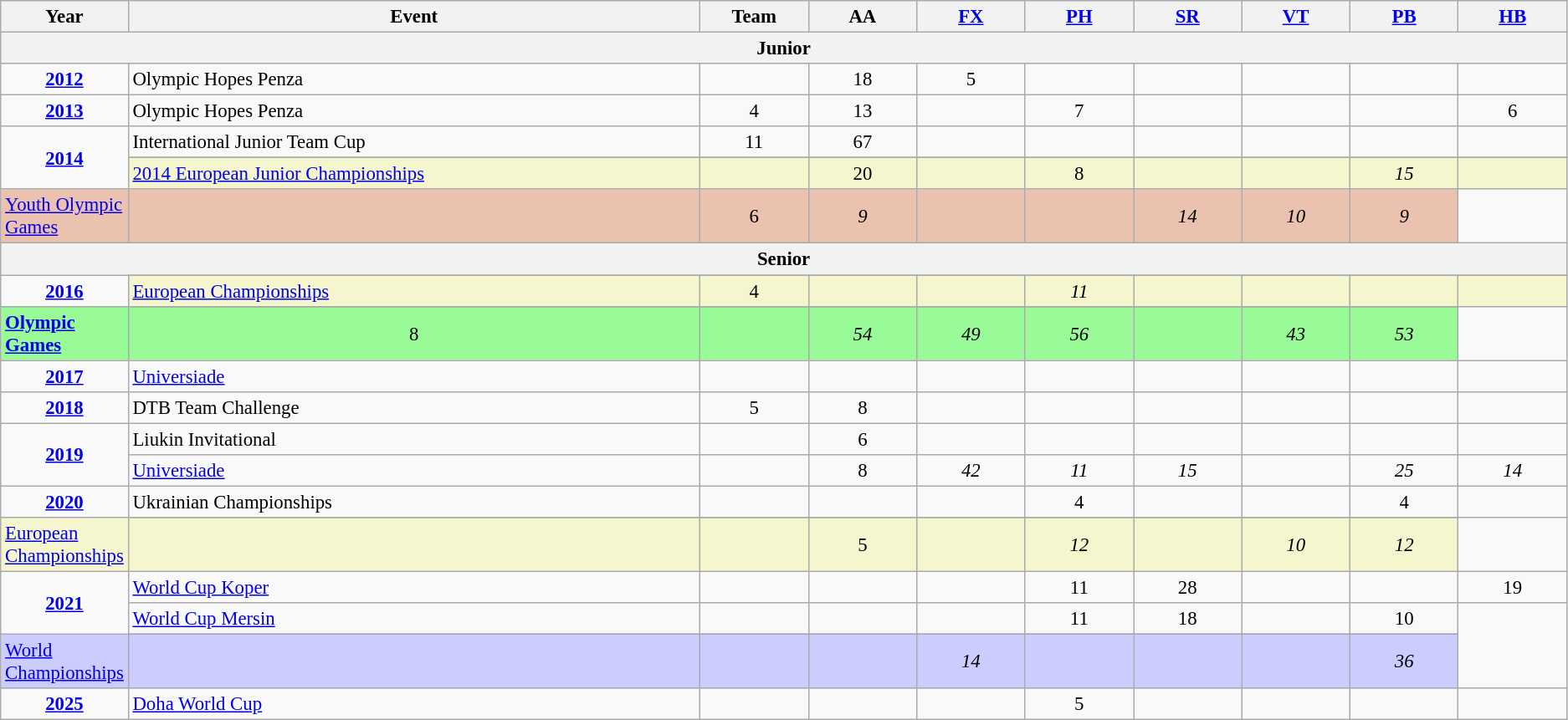<table class="wikitable sortable" style="text-align:center; font-size:95%;">
<tr>
<th width=7% class=unsortable>Year</th>
<th width=37% class=unsortable>Event</th>
<th width=7% class=unsortable>Team</th>
<th width=7% class=unsortable>AA</th>
<th width=7% class=unsortable><a href='#'>FX</a></th>
<th width=7% class=unsortable><a href='#'>PH</a></th>
<th width=7% class=unsortable><a href='#'>SR</a></th>
<th width=7% class=unsortable><a href='#'>VT</a></th>
<th width=7% class=unsortable><a href='#'>PB</a></th>
<th width=7% class=unsortable><a href='#'>HB</a></th>
</tr>
<tr>
<th colspan="10"><strong>Junior</strong></th>
</tr>
<tr>
<td rowspan="1"><strong><a href='#'>2012</a></strong></td>
<td align=left>Olympic Hopes Penza</td>
<td></td>
<td>18</td>
<td>5</td>
<td></td>
<td></td>
<td></td>
<td></td>
<td></td>
</tr>
<tr>
<td rowspan="1"><strong><a href='#'>2013</a></strong></td>
<td align=left>Olympic Hopes Penza</td>
<td>4</td>
<td>13</td>
<td></td>
<td>7</td>
<td></td>
<td></td>
<td></td>
<td>6</td>
</tr>
<tr>
<td rowspan="3"><strong><a href='#'>2014</a></strong></td>
<td align=left>International Junior Team Cup</td>
<td>11</td>
<td>67</td>
<td></td>
<td></td>
<td></td>
<td></td>
<td></td>
<td></td>
</tr>
<tr>
</tr>
<tr bgcolor=#F5F6CE>
<td align=left><a href='#'>2014 European Junior Championships</a></td>
<td></td>
<td>20</td>
<td></td>
<td>8</td>
<td></td>
<td></td>
<td><em>15</em></td>
<td></td>
</tr>
<tr bgcolor=#EBC2AF>
<td align=left><a href='#'>Youth Olympic Games</a></td>
<td></td>
<td>6</td>
<td><em>9</em></td>
<td></td>
<td></td>
<td><em>14</em></td>
<td><em>10</em></td>
<td><em>9</em></td>
</tr>
<tr>
<th colspan="10"><strong>Senior</strong></th>
</tr>
<tr>
<td rowspan="3"><strong><a href='#'>2016</a></strong></td>
</tr>
<tr bgcolor=#F5F6CE>
<td align=left><a href='#'>European Championships</a></td>
<td>4</td>
<td></td>
<td></td>
<td><em>11</em></td>
<td></td>
<td></td>
<td></td>
<td></td>
</tr>
<tr>
</tr>
<tr bgcolor=98FB98>
<td align=left><strong><a href='#'>Olympic Games</a></strong></td>
<td>8</td>
<td></td>
<td><em>54</em></td>
<td><em>49</em></td>
<td><em>56</em></td>
<td></td>
<td><em>43</em></td>
<td><em>53</em></td>
</tr>
<tr>
<td rowspan="1"><strong><a href='#'>2017</a></strong></td>
<td align=left><a href='#'> Universiade</a></td>
<td></td>
<td></td>
<td></td>
<td></td>
<td></td>
<td></td>
<td></td>
<td></td>
</tr>
<tr>
<td rowspan="1"><strong><a href='#'>2018</a></strong></td>
<td align=left>DTB Team Challenge</td>
<td>5</td>
<td>8</td>
<td></td>
<td></td>
<td></td>
<td></td>
<td></td>
<td></td>
</tr>
<tr>
<td rowspan="2"><strong><a href='#'>2019</a></strong></td>
<td align=left>Liukin Invitational</td>
<td></td>
<td>6</td>
<td></td>
<td></td>
<td></td>
<td></td>
<td></td>
<td></td>
</tr>
<tr>
<td align=left><a href='#'>Universiade</a></td>
<td></td>
<td>8</td>
<td><em>42</em></td>
<td><em>11</em></td>
<td><em>15</em></td>
<td></td>
<td><em>25</em></td>
<td><em>14</em></td>
</tr>
<tr>
<td rowspan="2"><strong><a href='#'>2020</a></strong></td>
<td align=left>Ukrainian Championships</td>
<td></td>
<td></td>
<td></td>
<td>4</td>
<td></td>
<td></td>
<td>4</td>
<td></td>
</tr>
<tr>
</tr>
<tr bgcolor=#F5F6CE>
<td align=left><a href='#'>European Championships</a></td>
<td></td>
<td></td>
<td>5</td>
<td></td>
<td><em>12</em></td>
<td></td>
<td><em>10</em></td>
<td><em>12</em></td>
</tr>
<tr>
<td rowspan="3"><strong><a href='#'>2021</a></strong></td>
<td align=left><a href='#'> World Cup Koper</a></td>
<td></td>
<td></td>
<td></td>
<td>11</td>
<td>28</td>
<td></td>
<td></td>
<td>19</td>
</tr>
<tr>
<td align=left><a href='#'> World Cup Mersin</a></td>
<td></td>
<td></td>
<td></td>
<td>11</td>
<td>18</td>
<td></td>
<td>10</td>
</tr>
<tr>
</tr>
<tr bgcolor=#CCCCFF>
<td align=left><a href='#'> World Championships</a></td>
<td></td>
<td></td>
<td></td>
<td><em>14</em></td>
<td></td>
<td></td>
<td></td>
<td><em>36</em></td>
</tr>
<tr>
<td rowspan="1"><strong><a href='#'>2025</a></strong></td>
<td align=left><a href='#'>Doha World Cup</a></td>
<td></td>
<td></td>
<td></td>
<td>5</td>
<td></td>
<td></td>
<td></td>
<td></td>
</tr>
</table>
